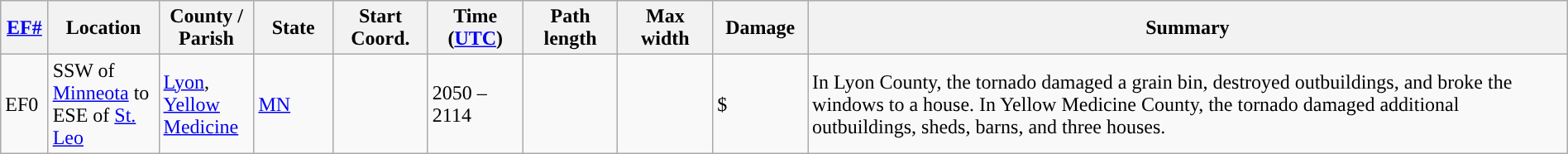<table class="wikitable sortable" style="width:100%;">
<tr>
<th scope="col" width="3%" align="center"><a href='#'>EF#</a></th>
<th scope="col" width="7%" align="center" class="unsortable">Location</th>
<th scope="col" width="6%" align="center" class="unsortable">County / Parish</th>
<th scope="col" width="5%" align="center">State</th>
<th scope="col" width="6%" align="center">Start Coord.</th>
<th scope="col" width="6%" align="center">Time (<a href='#'>UTC</a>)</th>
<th scope="col" width="6%" align="center">Path length</th>
<th scope="col" width="6%" align="center">Max width</th>
<th scope="col" width="6%" align="center">Damage</th>
<th scope="col" width="48%" class="unsortable" align="center">Summary</th>
</tr>
<tr>
<td>EF0</td>
<td>SSW of <a href='#'>Minneota</a> to ESE of <a href='#'>St. Leo</a></td>
<td><a href='#'>Lyon</a>, <a href='#'>Yellow Medicine</a></td>
<td><a href='#'>MN</a></td>
<td></td>
<td>2050 – 2114</td>
<td></td>
<td></td>
<td>$</td>
<td>In Lyon County, the tornado damaged a grain bin, destroyed outbuildings, and broke the windows to a house. In Yellow Medicine County, the tornado damaged additional outbuildings, sheds, barns, and three houses.</td>
</tr>
</table>
